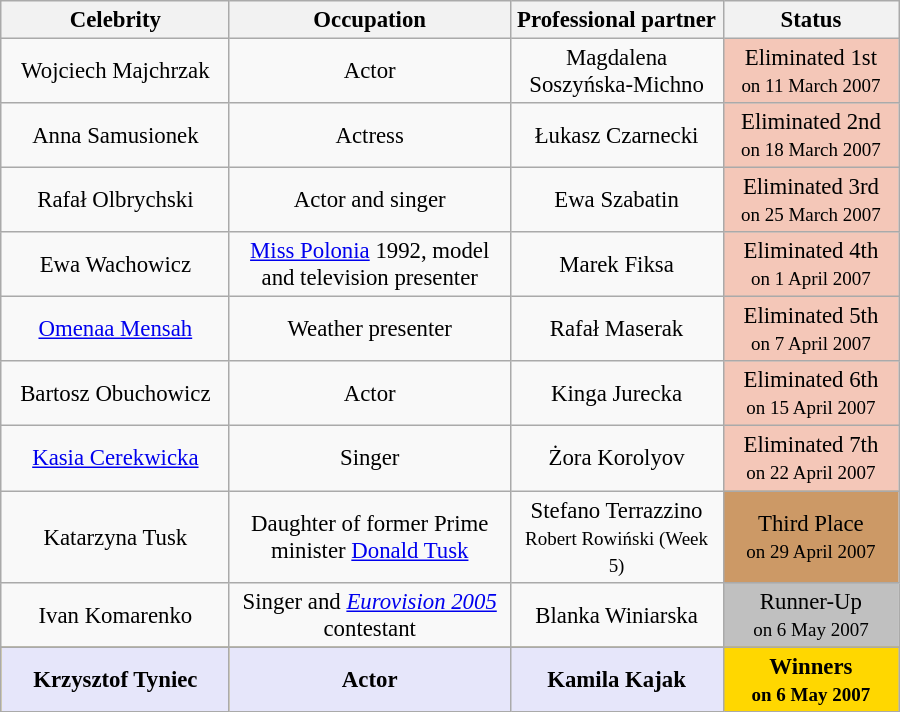<table class="wikitable" style="margin:auto; text-align:center; font-size:95%;">
<tr>
<th width="145">Celebrity</th>
<th width="180">Occupation</th>
<th width="135">Professional partner</th>
<th width="110">Status</th>
</tr>
<tr>
<td>Wojciech Majchrzak</td>
<td>Actor</td>
<td>Magdalena Soszyńska-Michno</td>
<td bgcolor="#F4C7B8">Eliminated 1st<br><small>on 11 March 2007</small></td>
</tr>
<tr>
<td>Anna Samusionek</td>
<td>Actress</td>
<td>Łukasz Czarnecki</td>
<td bgcolor="#F4C7B8">Eliminated 2nd<br><small>on 18 March 2007</small></td>
</tr>
<tr>
<td>Rafał Olbrychski</td>
<td>Actor and singer</td>
<td>Ewa Szabatin</td>
<td bgcolor="#F4C7B8">Eliminated 3rd<br><small>on 25 March 2007</small></td>
</tr>
<tr>
<td>Ewa Wachowicz</td>
<td><a href='#'>Miss Polonia</a> 1992, model and television presenter</td>
<td>Marek Fiksa</td>
<td bgcolor="#F4C7B8">Eliminated 4th<br><small>on 1 April 2007</small></td>
</tr>
<tr>
<td><a href='#'>Omenaa Mensah</a></td>
<td>Weather presenter</td>
<td>Rafał Maserak</td>
<td bgcolor="#F4C7B8">Eliminated 5th<br><small>on 7 April 2007</small></td>
</tr>
<tr>
<td>Bartosz Obuchowicz</td>
<td>Actor</td>
<td>Kinga Jurecka</td>
<td bgcolor="#F4C7B8">Eliminated 6th<br><small>on 15 April 2007</small></td>
</tr>
<tr>
<td><a href='#'>Kasia Cerekwicka</a></td>
<td>Singer</td>
<td>Żora Korolyov</td>
<td bgcolor="#F4C7B8">Eliminated 7th<br><small>on 22 April 2007</small></td>
</tr>
<tr>
<td>Katarzyna Tusk</td>
<td>Daughter of former Prime minister <a href='#'>Donald Tusk</a></td>
<td>Stefano Terrazzino<br><small>Robert Rowiński (Week 5)</small></td>
<td bgcolor="cc9966">Third Place<br><small>on 29 April 2007</small></td>
</tr>
<tr>
<td>Ivan Komarenko</td>
<td>Singer and <em><a href='#'>Eurovision 2005</a></em> contestant</td>
<td>Blanka Winiarska</td>
<td bgcolor="silver">Runner-Up<br><small>on 6 May 2007</small></td>
</tr>
<tr>
</tr>
<tr bgcolor="gold">
<td bgcolor="lavender"><strong>Krzysztof Tyniec</strong></td>
<td bgcolor="lavender"><strong>Actor</strong></td>
<td bgcolor="lavender"><strong>Kamila Kajak</strong></td>
<td bgcolor="gold"><strong>Winners<br><small>on 6 May 2007</small></strong></td>
</tr>
</table>
